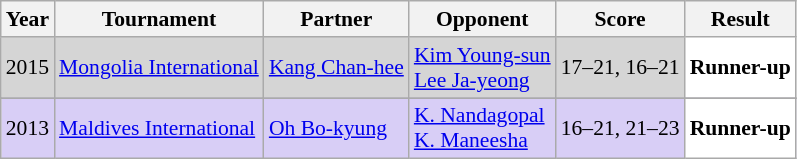<table class="sortable wikitable" style="font-size: 90%;">
<tr>
<th>Year</th>
<th>Tournament</th>
<th>Partner</th>
<th>Opponent</th>
<th>Score</th>
<th>Result</th>
</tr>
<tr style="background:#D5D5D5">
<td align="center">2015</td>
<td align="left"><a href='#'>Mongolia International</a></td>
<td align="left"> <a href='#'>Kang Chan-hee</a></td>
<td align="left"> <a href='#'>Kim Young-sun</a> <br>  <a href='#'>Lee Ja-yeong</a></td>
<td align="left">17–21, 16–21</td>
<td style="text-align:left; background:white"> <strong>Runner-up</strong></td>
</tr>
<tr>
</tr>
<tr style="background:#D8CEF6">
<td align="center">2013</td>
<td align="left"><a href='#'>Maldives International</a></td>
<td align="left"> <a href='#'>Oh Bo-kyung</a></td>
<td align="left"> <a href='#'>K. Nandagopal</a> <br>  <a href='#'>K. Maneesha</a></td>
<td align="left">16–21, 21–23</td>
<td style="text-align:left; background:white"> <strong>Runner-up</strong></td>
</tr>
</table>
